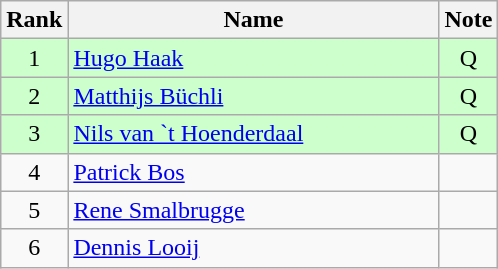<table class="wikitable" style="text-align:center;">
<tr>
<th>Rank</th>
<th style="width:15em">Name</th>
<th>Note</th>
</tr>
<tr bgcolor=ccffcc>
<td>1</td>
<td align=left><a href='#'>Hugo Haak</a></td>
<td>Q</td>
</tr>
<tr bgcolor=ccffcc>
<td>2</td>
<td align=left><a href='#'>Matthijs Büchli</a></td>
<td>Q</td>
</tr>
<tr bgcolor=ccffcc>
<td>3</td>
<td align=left><a href='#'>Nils van `t Hoenderdaal</a></td>
<td>Q</td>
</tr>
<tr>
<td>4</td>
<td align=left><a href='#'>Patrick Bos</a></td>
<td></td>
</tr>
<tr>
<td>5</td>
<td align=left><a href='#'>Rene Smalbrugge</a></td>
<td></td>
</tr>
<tr>
<td>6</td>
<td align=left><a href='#'>Dennis Looij</a></td>
<td></td>
</tr>
</table>
